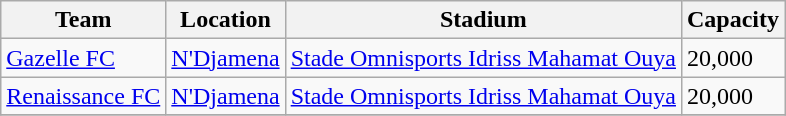<table class="wikitable sortable">
<tr>
<th>Team</th>
<th>Location</th>
<th>Stadium</th>
<th>Capacity</th>
</tr>
<tr>
<td><a href='#'>Gazelle FC</a></td>
<td><a href='#'>N'Djamena</a></td>
<td><a href='#'>Stade Omnisports Idriss Mahamat Ouya</a></td>
<td>20,000</td>
</tr>
<tr>
<td><a href='#'>Renaissance FC</a></td>
<td><a href='#'>N'Djamena</a></td>
<td><a href='#'>Stade Omnisports Idriss Mahamat Ouya</a></td>
<td>20,000</td>
</tr>
<tr>
</tr>
</table>
